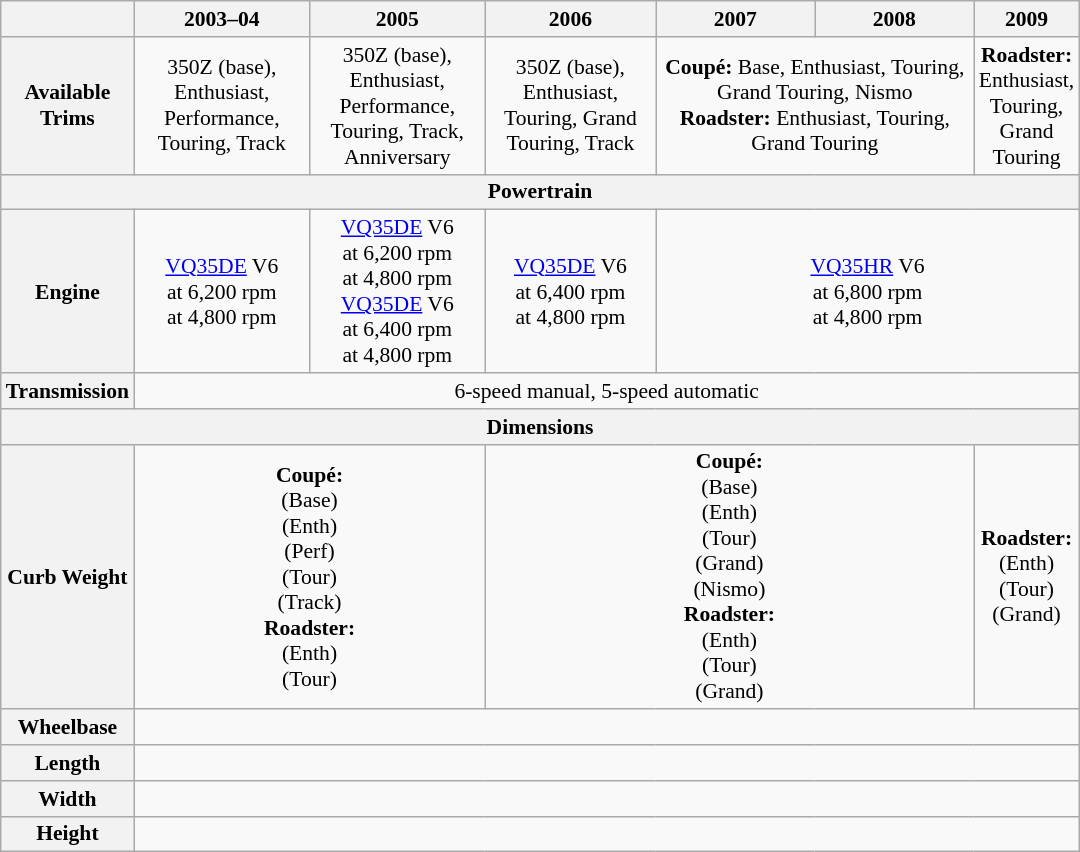<table class="wikitable" style="width:720px; text-align:center; font-size:90%;">
<tr>
<th></th>
<th style="width:120px;">2003–04</th>
<th style="width:120px;">2005</th>
<th style="width:120px;">2006</th>
<th style="width:120px;">2007</th>
<th style="width:120px;">2008</th>
<th>2009</th>
</tr>
<tr>
<th>Available Trims</th>
<td>350Z (base), Enthusiast, Performance, Touring, Track</td>
<td>350Z (base), Enthusiast, Performance, Touring, Track, Anniversary</td>
<td>350Z (base), Enthusiast, Touring, Grand Touring, Track</td>
<td colspan="2"><strong>Coupé:</strong> Base, Enthusiast, Touring, Grand Touring, Nismo<br><strong>Roadster:</strong> Enthusiast, Touring, Grand Touring</td>
<td><strong>Roadster:</strong> Enthusiast, Touring, Grand Touring</td>
</tr>
<tr>
<th colspan="7">Powertrain</th>
</tr>
<tr>
<th>Engine</th>
<td><a href='#'>VQ35DE</a>  V6<br>   at 6,200 rpm<br> at 4,800 rpm</td>
<td><a href='#'>VQ35DE</a>  V6<br>   at 6,200 rpm<br> at 4,800 rpm<br><a href='#'>VQ35DE</a>  V6<br>   at 6,400 rpm<br> at 4,800 rpm</td>
<td><a href='#'>VQ35DE</a>  V6<br>   at 6,400 rpm<br> at 4,800 rpm</td>
<td colspan="3"><a href='#'>VQ35HR</a>  V6<br>   at 6,800 rpm<br> at 4,800 rpm</td>
</tr>
<tr>
<th>Transmission</th>
<td colspan="6">6-speed manual, 5-speed automatic</td>
</tr>
<tr>
<th colspan="7">Dimensions</th>
</tr>
<tr>
<th>Curb Weight</th>
<td colspan="2"><strong>Coupé:</strong><br> (Base)<br> (Enth)<br> (Perf)<br> (Tour)<br> (Track)<br><strong>Roadster:</strong><br> (Enth)<br> (Tour)</td>
<td colspan="3"><strong>Coupé:</strong><br> (Base)<br> (Enth)<br> (Tour)<br> (Grand)<br> (Nismo)<br><strong>Roadster:</strong><br> (Enth)<br> (Tour)<br> (Grand)</td>
<td><strong>Roadster:</strong><br> (Enth)<br> (Tour)<br> (Grand)</td>
</tr>
<tr>
<th>Wheelbase</th>
<td colspan="6"></td>
</tr>
<tr>
<th>Length</th>
<td colspan="6"></td>
</tr>
<tr>
<th>Width</th>
<td colspan="6"></td>
</tr>
<tr>
<th>Height</th>
<td colspan="6"></td>
</tr>
</table>
